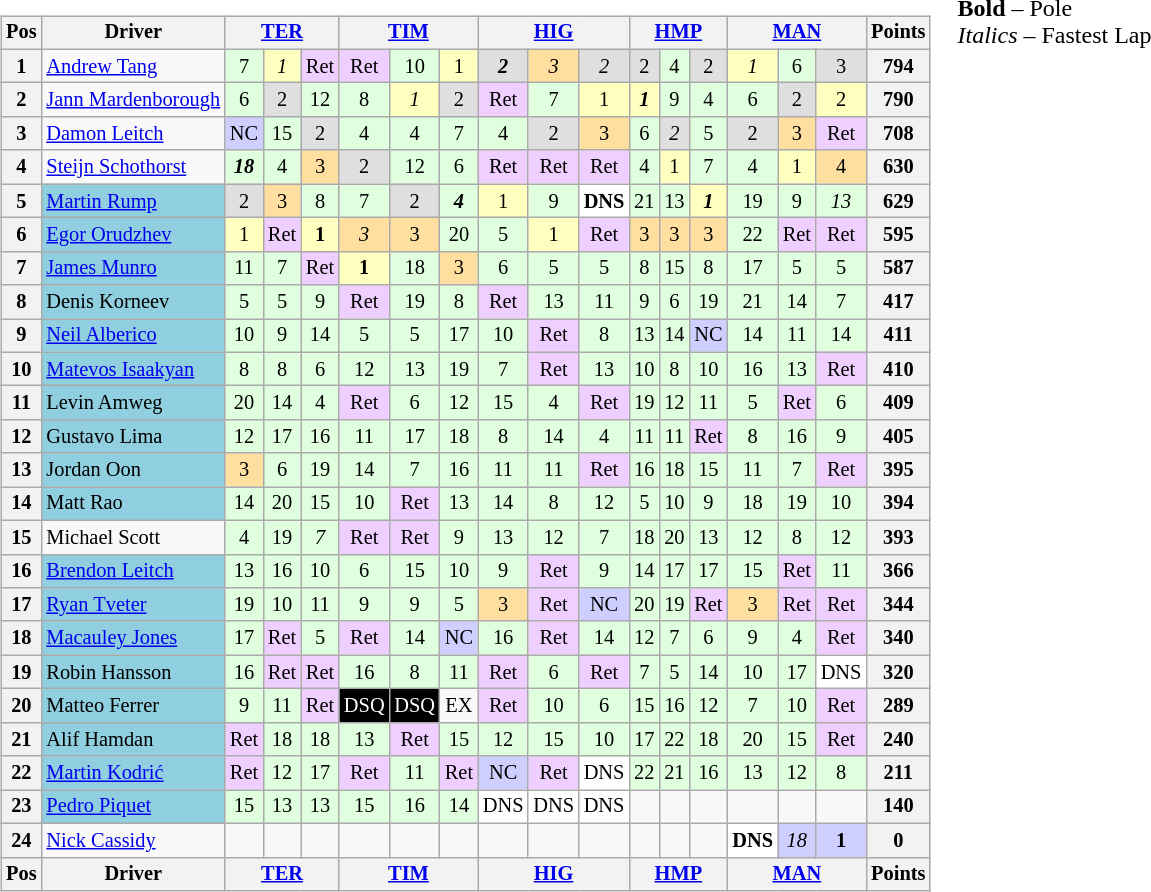<table>
<tr>
<td><br><table class="wikitable" style="font-size: 85%; text-align: center;">
<tr style="background:#f9f9f9" valign="top">
<th valign="middle">Pos</th>
<th valign="middle">Driver</th>
<th colspan=3><a href='#'>TER</a></th>
<th colspan=3><a href='#'>TIM</a></th>
<th colspan=3><a href='#'>HIG</a></th>
<th colspan=3><a href='#'>HMP</a></th>
<th colspan=3><a href='#'>MAN</a></th>
<th valign="middle">Points</th>
</tr>
<tr>
<th>1</th>
<td align=left> <a href='#'>Andrew Tang</a></td>
<td style="background:#DFFFDF;">7</td>
<td style="background:#FFFFBF;"><em>1</em></td>
<td style="background:#EFCFFF;">Ret</td>
<td style="background:#EFCFFF;">Ret</td>
<td style="background:#DFFFDF;">10</td>
<td style="background:#FFFFBF;">1</td>
<td style="background:#DFDFDF;"><strong><em>2</em></strong></td>
<td style="background:#FFDF9F;"><em>3</em></td>
<td style="background:#DFDFDF;"><em>2</em></td>
<td style="background:#DFDFDF;">2</td>
<td style="background:#DFFFDF;">4</td>
<td style="background:#DFDFDF;">2</td>
<td style="background:#FFFFBF;"><em>1</em></td>
<td style="background:#DFFFDF;">6</td>
<td style="background:#DFDFDF;">3</td>
<th>794</th>
</tr>
<tr>
<th>2</th>
<td align=left nowrap> <a href='#'>Jann Mardenborough</a></td>
<td style="background:#DFFFDF;">6</td>
<td style="background:#DFDFDF;">2</td>
<td style="background:#DFFFDF;">12</td>
<td style="background:#DFFFDF;">8</td>
<td style="background:#FFFFBF;"><em>1</em></td>
<td style="background:#DFDFDF;">2</td>
<td style="background:#EFCFFF;">Ret</td>
<td style="background:#DFFFDF;">7</td>
<td style="background:#FFFFBF;">1</td>
<td style="background:#FFFFBF;"><strong><em>1</em></strong></td>
<td style="background:#DFFFDF;">9</td>
<td style="background:#DFFFDF;">4</td>
<td style="background:#DFFFDF;">6</td>
<td style="background:#DFDFDF;">2</td>
<td style="background:#FFFFBF;">2</td>
<th>790</th>
</tr>
<tr>
<th>3</th>
<td align=left> <a href='#'>Damon Leitch</a></td>
<td style="background:#CFCFFF;">NC</td>
<td style="background:#DFFFDF;">15</td>
<td style="background:#DFDFDF;">2</td>
<td style="background:#DFFFDF;">4</td>
<td style="background:#DFFFDF;">4</td>
<td style="background:#DFFFDF;">7</td>
<td style="background:#DFFFDF;">4</td>
<td style="background:#DFDFDF;">2</td>
<td style="background:#FFDF9F;">3</td>
<td style="background:#DFFFDF;">6</td>
<td style="background:#DFDFDF;"><em>2</em></td>
<td style="background:#DFFFDF;">5</td>
<td style="background:#DFDFDF;">2</td>
<td style="background:#FFDF9F;">3</td>
<td style="background:#EFCFFF;">Ret</td>
<th>708</th>
</tr>
<tr>
<th>4</th>
<td align="left"> <a href='#'>Steijn Schothorst</a></td>
<td style="background:#DFFFDF;"><strong><em>18</em></strong></td>
<td style="background:#DFFFDF;">4</td>
<td style="background:#FFDF9F;">3</td>
<td style="background:#DFDFDF;">2</td>
<td style="background:#DFFFDF;">12</td>
<td style="background:#DFFFDF;">6</td>
<td style="background:#EFCFFF;">Ret</td>
<td style="background:#EFCFFF;">Ret</td>
<td style="background:#EFCFFF;">Ret</td>
<td style="background:#DFFFDF;">4</td>
<td style="background:#FFFFBF;">1</td>
<td style="background:#DFFFDF;">7</td>
<td style="background:#DFFFDF;">4</td>
<td style="background:#FFFFBF;">1</td>
<td style="background:#FFDF9F;">4</td>
<th>630</th>
</tr>
<tr>
<th>5</th>
<td style="background:#8FCFDF;" align="left"> <a href='#'>Martin Rump</a></td>
<td style="background:#DFDFDF;">2</td>
<td style="background:#FFDF9F;">3</td>
<td style="background:#DFFFDF;">8</td>
<td style="background:#DFFFDF;">7</td>
<td style="background:#DFDFDF;">2</td>
<td style="background:#DFFFDF;"><strong><em>4</em></strong></td>
<td style="background:#FFFFBF;">1</td>
<td style="background:#DFFFDF;">9</td>
<td style="background:#FFFFFF;"><strong>DNS</strong></td>
<td style="background:#DFFFDF;">21</td>
<td style="background:#DFFFDF;">13</td>
<td style="background:#FFFFBF;"><strong><em>1</em></strong></td>
<td style="background:#DFFFDF;">19</td>
<td style="background:#DFFFDF;">9</td>
<td style="background:#DFFFDF;"><em>13</em></td>
<th>629</th>
</tr>
<tr>
<th>6</th>
<td align=left style="background:#8FCFDF;"> <a href='#'>Egor Orudzhev</a></td>
<td style="background:#FFFFBF;">1</td>
<td style="background:#EFCFFF;">Ret</td>
<td style="background:#FFFFBF;"><strong>1</strong></td>
<td style="background:#FFDF9F;"><em>3</em></td>
<td style="background:#FFDF9F;">3</td>
<td style="background:#DFFFDF;">20</td>
<td style="background:#DFFFDF;">5</td>
<td style="background:#FFFFBF;">1</td>
<td style="background:#EFCFFF;">Ret</td>
<td style="background:#FFDF9F;">3</td>
<td style="background:#FFDF9F;">3</td>
<td style="background:#FFDF9F;">3</td>
<td style="background:#DFFFDF;">22</td>
<td style="background:#EFCFFF;">Ret</td>
<td style="background:#EFCFFF;">Ret</td>
<th>595</th>
</tr>
<tr>
<th>7</th>
<td align=left style="background:#8FCFDF;"> <a href='#'>James Munro</a></td>
<td style="background:#DFFFDF;">11</td>
<td style="background:#DFFFDF;">7</td>
<td style="background:#EFCFFF;">Ret</td>
<td style="background:#FFFFBF;"><strong>1</strong></td>
<td style="background:#DFFFDF;">18</td>
<td style="background:#FFDF9F;">3</td>
<td style="background:#DFFFDF;">6</td>
<td style="background:#DFFFDF;">5</td>
<td style="background:#DFFFDF;">5</td>
<td style="background:#DFFFDF;">8</td>
<td style="background:#DFFFDF;">15</td>
<td style="background:#DFFFDF;">8</td>
<td style="background:#DFFFDF;">17</td>
<td style="background:#DFFFDF;">5</td>
<td style="background:#DFFFDF;">5</td>
<th>587</th>
</tr>
<tr>
<th>8</th>
<td align=left style="background:#8FCFDF;"> Denis Korneev</td>
<td style="background:#DFFFDF;">5</td>
<td style="background:#DFFFDF;">5</td>
<td style="background:#DFFFDF;">9</td>
<td style="background:#EFCFFF;">Ret</td>
<td style="background:#DFFFDF;">19</td>
<td style="background:#DFFFDF;">8</td>
<td style="background:#EFCFFF;">Ret</td>
<td style="background:#DFFFDF;">13</td>
<td style="background:#DFFFDF;">11</td>
<td style="background:#DFFFDF;">9</td>
<td style="background:#DFFFDF;">6</td>
<td style="background:#DFFFDF;">19</td>
<td style="background:#DFFFDF;">21</td>
<td style="background:#DFFFDF;">14</td>
<td style="background:#DFFFDF;">7</td>
<th>417</th>
</tr>
<tr>
<th>9</th>
<td style="background:#8FCFDF;" align="left"> <a href='#'>Neil Alberico</a></td>
<td style="background:#DFFFDF;">10</td>
<td style="background:#DFFFDF;">9</td>
<td style="background:#DFFFDF;">14</td>
<td style="background:#DFFFDF;">5</td>
<td style="background:#DFFFDF;">5</td>
<td style="background:#DFFFDF;">17</td>
<td style="background:#DFFFDF;">10</td>
<td style="background:#EFCFFF;">Ret</td>
<td style="background:#DFFFDF;">8</td>
<td style="background:#DFFFDF;">13</td>
<td style="background:#DFFFDF;">14</td>
<td style="background:#CFCFFF;">NC</td>
<td style="background:#DFFFDF;">14</td>
<td style="background:#DFFFDF;">11</td>
<td style="background:#DFFFDF;">14</td>
<th>411</th>
</tr>
<tr>
<th>10</th>
<td style="background:#8FCFDF;" align="left"> <a href='#'>Matevos Isaakyan</a></td>
<td style="background:#DFFFDF;">8</td>
<td style="background:#DFFFDF;">8</td>
<td style="background:#DFFFDF;">6</td>
<td style="background:#DFFFDF;">12</td>
<td style="background:#DFFFDF;">13</td>
<td style="background:#DFFFDF;">19</td>
<td style="background:#DFFFDF;">7</td>
<td style="background:#EFCFFF;">Ret</td>
<td style="background:#DFFFDF;">13</td>
<td style="background:#DFFFDF;">10</td>
<td style="background:#DFFFDF;">8</td>
<td style="background:#DFFFDF;">10</td>
<td style="background:#DFFFDF;">16</td>
<td style="background:#DFFFDF;">13</td>
<td style="background:#EFCFFF;">Ret</td>
<th>410</th>
</tr>
<tr>
<th>11</th>
<td style="background:#8FCFDF;" align="left"> Levin Amweg</td>
<td style="background:#DFFFDF;">20</td>
<td style="background:#DFFFDF;">14</td>
<td style="background:#DFFFDF;">4</td>
<td style="background:#EFCFFF;">Ret</td>
<td style="background:#DFFFDF;">6</td>
<td style="background:#DFFFDF;">12</td>
<td style="background:#DFFFDF;">15</td>
<td style="background:#DFFFDF;">4</td>
<td style="background:#EFCFFF;">Ret</td>
<td style="background:#DFFFDF;">19</td>
<td style="background:#DFFFDF;">12</td>
<td style="background:#DFFFDF;">11</td>
<td style="background:#DFFFDF;">5</td>
<td style="background:#EFCFFF;">Ret</td>
<td style="background:#DFFFDF;">6</td>
<th>409</th>
</tr>
<tr>
<th>12</th>
<td style="background:#8FCFDF;" align="left"> Gustavo Lima</td>
<td style="background:#DFFFDF;">12</td>
<td style="background:#DFFFDF;">17</td>
<td style="background:#DFFFDF;">16</td>
<td style="background:#DFFFDF;">11</td>
<td style="background:#DFFFDF;">17</td>
<td style="background:#DFFFDF;">18</td>
<td style="background:#DFFFDF;">8</td>
<td style="background:#DFFFDF;">14</td>
<td style="background:#DFFFDF;">4</td>
<td style="background:#DFFFDF;">11</td>
<td style="background:#DFFFDF;">11</td>
<td style="background:#EFCFFF;">Ret</td>
<td style="background:#DFFFDF;">8</td>
<td style="background:#DFFFDF;">16</td>
<td style="background:#DFFFDF;">9</td>
<th>405</th>
</tr>
<tr>
<th>13</th>
<td style="background:#8FCFDF;" align="left"> Jordan Oon</td>
<td style="background:#FFDF9F;">3</td>
<td style="background:#DFFFDF;">6</td>
<td style="background:#DFFFDF;">19</td>
<td style="background:#DFFFDF;">14</td>
<td style="background:#DFFFDF;">7</td>
<td style="background:#DFFFDF;">16</td>
<td style="background:#DFFFDF;">11</td>
<td style="background:#DFFFDF;">11</td>
<td style="background:#EFCFFF;">Ret</td>
<td style="background:#DFFFDF;">16</td>
<td style="background:#DFFFDF;">18</td>
<td style="background:#DFFFDF;">15</td>
<td style="background:#DFFFDF;">11</td>
<td style="background:#DFFFDF;">7</td>
<td style="background:#EFCFFF;">Ret</td>
<th>395</th>
</tr>
<tr>
<th>14</th>
<td align=left style="background:#8FCFDF;"> Matt Rao</td>
<td style="background:#DFFFDF;">14</td>
<td style="background:#DFFFDF;">20</td>
<td style="background:#DFFFDF;">15</td>
<td style="background:#DFFFDF;">10</td>
<td style="background:#EFCFFF;">Ret</td>
<td style="background:#DFFFDF;">13</td>
<td style="background:#DFFFDF;">14</td>
<td style="background:#DFFFDF;">8</td>
<td style="background:#DFFFDF;">12</td>
<td style="background:#DFFFDF;">5</td>
<td style="background:#DFFFDF;">10</td>
<td style="background:#DFFFDF;">9</td>
<td style="background:#DFFFDF;">18</td>
<td style="background:#DFFFDF;">19</td>
<td style="background:#DFFFDF;">10</td>
<th>394</th>
</tr>
<tr>
<th>15</th>
<td align="left"> Michael Scott</td>
<td style="background:#DFFFDF;">4</td>
<td style="background:#DFFFDF;">19</td>
<td style="background:#DFFFDF;"><em>7</em></td>
<td style="background:#EFCFFF;">Ret</td>
<td style="background:#EFCFFF;">Ret</td>
<td style="background:#DFFFDF;">9</td>
<td style="background:#DFFFDF;">13</td>
<td style="background:#DFFFDF;">12</td>
<td style="background:#DFFFDF;">7</td>
<td style="background:#DFFFDF;">18</td>
<td style="background:#DFFFDF;">20</td>
<td style="background:#DFFFDF;">13</td>
<td style="background:#DFFFDF;">12</td>
<td style="background:#DFFFDF;">8</td>
<td style="background:#DFFFDF;">12</td>
<th>393</th>
</tr>
<tr>
<th>16</th>
<td align=left style="background:#8FCFDF;"> <a href='#'>Brendon Leitch</a></td>
<td style="background:#DFFFDF;">13</td>
<td style="background:#DFFFDF;">16</td>
<td style="background:#DFFFDF;">10</td>
<td style="background:#DFFFDF;">6</td>
<td style="background:#DFFFDF;">15</td>
<td style="background:#DFFFDF;">10</td>
<td style="background:#DFFFDF;">9</td>
<td style="background:#EFCFFF;">Ret</td>
<td style="background:#DFFFDF;">9</td>
<td style="background:#DFFFDF;">14</td>
<td style="background:#DFFFDF;">17</td>
<td style="background:#DFFFDF;">17</td>
<td style="background:#DFFFDF;">15</td>
<td style="background:#EFCFFF;">Ret</td>
<td style="background:#DFFFDF;">11</td>
<th>366</th>
</tr>
<tr>
<th>17</th>
<td align=left style="background:#8FCFDF;"> <a href='#'>Ryan Tveter</a></td>
<td style="background:#DFFFDF;">19</td>
<td style="background:#DFFFDF;">10</td>
<td style="background:#DFFFDF;">11</td>
<td style="background:#DFFFDF;">9</td>
<td style="background:#DFFFDF;">9</td>
<td style="background:#DFFFDF;">5</td>
<td style="background:#FFDF9F;">3</td>
<td style="background:#EFCFFF;">Ret</td>
<td style="background:#CFCFFF;">NC</td>
<td style="background:#DFFFDF;">20</td>
<td style="background:#DFFFDF;">19</td>
<td style="background:#EFCFFF;">Ret</td>
<td style="background:#FFDF9F;">3</td>
<td style="background:#EFCFFF;">Ret</td>
<td style="background:#EFCFFF;">Ret</td>
<th>344</th>
</tr>
<tr>
<th>18</th>
<td align=left style="background:#8FCFDF;"> <a href='#'>Macauley Jones</a></td>
<td style="background:#DFFFDF;">17</td>
<td style="background:#EFCFFF;">Ret</td>
<td style="background:#DFFFDF;">5</td>
<td style="background:#EFCFFF;">Ret</td>
<td style="background:#DFFFDF;">14</td>
<td style="background:#CFCFFF;">NC</td>
<td style="background:#DFFFDF;">16</td>
<td style="background:#EFCFFF;">Ret</td>
<td style="background:#DFFFDF;">14</td>
<td style="background:#DFFFDF;">12</td>
<td style="background:#DFFFDF;">7</td>
<td style="background:#DFFFDF;">6</td>
<td style="background:#DFFFDF;">9</td>
<td style="background:#DFFFDF;">4</td>
<td style="background:#EFCFFF;">Ret</td>
<th>340</th>
</tr>
<tr>
<th>19</th>
<td align=left style="background:#8FCFDF;"> Robin Hansson</td>
<td style="background:#DFFFDF;">16</td>
<td style="background:#EFCFFF;">Ret</td>
<td style="background:#EFCFFF;">Ret</td>
<td style="background:#DFFFDF;">16</td>
<td style="background:#DFFFDF;">8</td>
<td style="background:#DFFFDF;">11</td>
<td style="background:#EFCFFF;">Ret</td>
<td style="background:#DFFFDF;">6</td>
<td style="background:#EFCFFF;">Ret</td>
<td style="background:#DFFFDF;">7</td>
<td style="background:#DFFFDF;">5</td>
<td style="background:#DFFFDF;">14</td>
<td style="background:#DFFFDF;">10</td>
<td style="background:#DFFFDF;">17</td>
<td style="background:#FFFFFF;">DNS</td>
<th>320</th>
</tr>
<tr>
<th>20</th>
<td align=left style="background:#8FCFDF;"> Matteo Ferrer</td>
<td style="background:#DFFFDF;">9</td>
<td style="background:#DFFFDF;">11</td>
<td style="background:#EFCFFF;">Ret</td>
<td style="background:#000000; color:white">DSQ</td>
<td style="background:#000000; color:white">DSQ</td>
<td>EX</td>
<td style="background:#EFCFFF;">Ret</td>
<td style="background:#DFFFDF;">10</td>
<td style="background:#DFFFDF;">6</td>
<td style="background:#DFFFDF;">15</td>
<td style="background:#DFFFDF;">16</td>
<td style="background:#DFFFDF;">12</td>
<td style="background:#DFFFDF;">7</td>
<td style="background:#DFFFDF;">10</td>
<td style="background:#EFCFFF;">Ret</td>
<th>289</th>
</tr>
<tr>
<th>21</th>
<td align=left style="background:#8FCFDF;"> Alif Hamdan</td>
<td style="background:#EFCFFF;">Ret</td>
<td style="background:#DFFFDF;">18</td>
<td style="background:#DFFFDF;">18</td>
<td style="background:#DFFFDF;">13</td>
<td style="background:#EFCFFF;">Ret</td>
<td style="background:#DFFFDF;">15</td>
<td style="background:#DFFFDF;">12</td>
<td style="background:#DFFFDF;">15</td>
<td style="background:#DFFFDF;">10</td>
<td style="background:#DFFFDF;">17</td>
<td style="background:#DFFFDF;">22</td>
<td style="background:#DFFFDF;">18</td>
<td style="background:#DFFFDF;">20</td>
<td style="background:#DFFFDF;">15</td>
<td style="background:#EFCFFF;">Ret</td>
<th>240</th>
</tr>
<tr>
<th>22</th>
<td align=left style="background:#8FCFDF;"> <a href='#'>Martin Kodrić</a></td>
<td style="background:#EFCFFF;">Ret</td>
<td style="background:#DFFFDF;">12</td>
<td style="background:#DFFFDF;">17</td>
<td style="background:#EFCFFF;">Ret</td>
<td style="background:#DFFFDF;">11</td>
<td style="background:#EFCFFF;">Ret</td>
<td style="background:#CFCFFF;">NC</td>
<td style="background:#EFCFFF;">Ret</td>
<td style="background:#FFFFFF;">DNS</td>
<td style="background:#DFFFDF;">22</td>
<td style="background:#DFFFDF;">21</td>
<td style="background:#DFFFDF;">16</td>
<td style="background:#DFFFDF;">13</td>
<td style="background:#DFFFDF;">12</td>
<td style="background:#DFFFDF;">8</td>
<th>211</th>
</tr>
<tr>
<th>23</th>
<td align=left style="background:#8FCFDF;"> <a href='#'>Pedro Piquet</a></td>
<td style="background:#DFFFDF;">15</td>
<td style="background:#DFFFDF;">13</td>
<td style="background:#DFFFDF;">13</td>
<td style="background:#DFFFDF;">15</td>
<td style="background:#DFFFDF;">16</td>
<td style="background:#DFFFDF;">14</td>
<td style="background:#FFFFFF;">DNS</td>
<td style="background:#FFFFFF;">DNS</td>
<td style="background:#FFFFFF;">DNS</td>
<td></td>
<td></td>
<td></td>
<td></td>
<td></td>
<td></td>
<th>140</th>
</tr>
<tr>
<th>24</th>
<td align=left> <a href='#'>Nick Cassidy</a></td>
<td></td>
<td></td>
<td></td>
<td></td>
<td></td>
<td></td>
<td></td>
<td></td>
<td></td>
<td></td>
<td></td>
<td></td>
<td style="background:#FFFFFF;"><strong>DNS</strong></td>
<td style="background:#CFCFFF;"><em>18</em></td>
<td style="background:#CFCFFF;"><strong>1</strong></td>
<th>0</th>
</tr>
<tr valign="top">
<th valign="middle">Pos</th>
<th valign="middle">Driver</th>
<th colspan=3><a href='#'>TER</a></th>
<th colspan=3><a href='#'>TIM</a></th>
<th colspan=3><a href='#'>HIG</a></th>
<th colspan=3><a href='#'>HMP</a></th>
<th colspan=3><a href='#'>MAN</a></th>
<th valign="middle">Points</th>
</tr>
</table>
</td>
<td valign="top"><br>
<span><strong>Bold</strong> – Pole<br>
<em>Italics</em> – Fastest Lap</span></td>
</tr>
</table>
